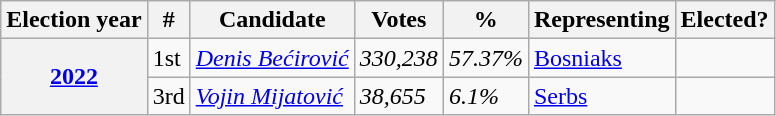<table class="wikitable">
<tr>
<th>Election year</th>
<th>#</th>
<th>Candidate</th>
<th>Votes</th>
<th>%</th>
<th>Representing</th>
<th>Elected?</th>
</tr>
<tr>
<th rowspan="2"><a href='#'>2022</a></th>
<td>1st</td>
<td><em><a href='#'>Denis Bećirović</a></em></td>
<td><em>330,238</em></td>
<td><em>57.37%</em></td>
<td><a href='#'>Bosniaks</a></td>
<td></td>
</tr>
<tr>
<td>3rd</td>
<td><em><a href='#'>Vojin Mijatović</a></em></td>
<td><em>38,655</em></td>
<td><em>6.1%</em></td>
<td><a href='#'>Serbs</a></td>
<td></td>
</tr>
</table>
